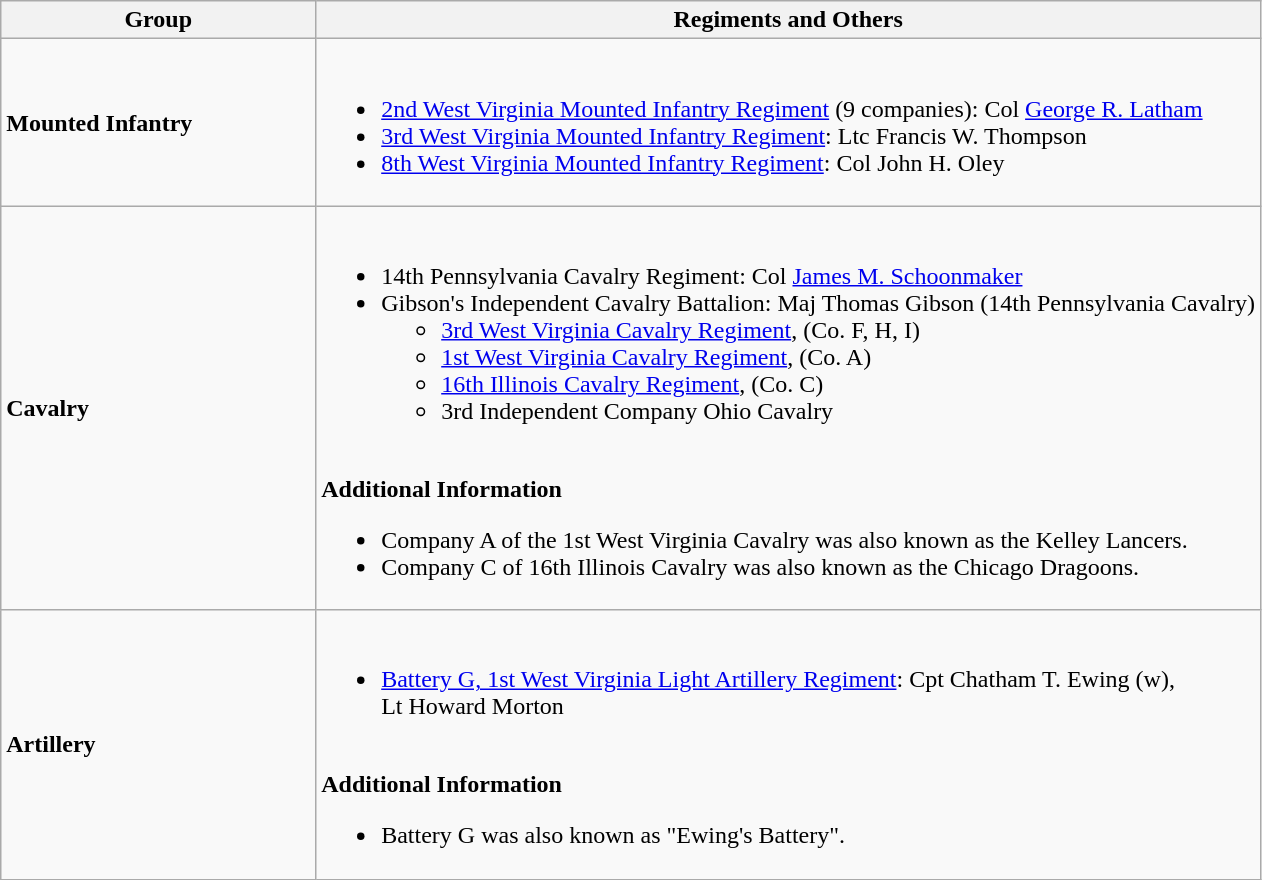<table class="wikitable">
<tr>
<th width=25%>Group</th>
<th>Regiments and Others</th>
</tr>
<tr>
<td><strong>Mounted Infantry</strong></td>
<td><br><ul><li><a href='#'>2nd West Virginia Mounted Infantry Regiment</a> (9 companies): Col <a href='#'>George R. Latham</a></li><li><a href='#'>3rd West Virginia Mounted Infantry Regiment</a>: Ltc Francis W. Thompson</li><li><a href='#'>8th West Virginia Mounted Infantry Regiment</a>: Col John H. Oley</li></ul></td>
</tr>
<tr>
<td><strong>Cavalry</strong></td>
<td><br><ul><li>14th Pennsylvania Cavalry Regiment: Col <a href='#'>James M. Schoonmaker</a></li><li>Gibson's Independent Cavalry Battalion: Maj Thomas Gibson (14th Pennsylvania Cavalry)<ul><li><a href='#'>3rd West Virginia Cavalry Regiment</a>, (Co. F, H, I)</li><li><a href='#'>1st West Virginia Cavalry Regiment</a>, (Co. A)</li><li><a href='#'>16th Illinois Cavalry Regiment</a>, (Co. C)</li><li>3rd Independent Company Ohio Cavalry</li></ul></li></ul><br>
<strong>Additional Information</strong><ul><li>Company A of the 1st West Virginia Cavalry was also known as the Kelley Lancers.</li><li>Company C of 16th Illinois Cavalry was also known as the Chicago Dragoons.</li></ul></td>
</tr>
<tr>
<td><strong>Artillery</strong></td>
<td><br><ul><li><a href='#'>Battery G, 1st West Virginia Light Artillery Regiment</a>: Cpt Chatham T. Ewing (w),<br>Lt Howard Morton</li></ul><br>
<strong>Additional Information</strong><ul><li>Battery G was also known as "Ewing's Battery".</li></ul></td>
</tr>
</table>
